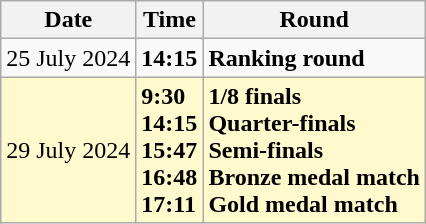<table class="wikitable">
<tr>
<th>Date</th>
<th>Time</th>
<th>Round</th>
</tr>
<tr>
<td>25 July 2024</td>
<td><strong>14:15</strong></td>
<td><strong>Ranking round</strong></td>
</tr>
<tr style=background:lemonchiffon>
<td>29 July 2024</td>
<td><strong>9:30</strong><br><strong>14:15</strong><br><strong>15:47</strong><br><strong>16:48</strong><br><strong>17:11</strong></td>
<td><strong>1/8 finals</strong><br><strong>Quarter-finals</strong><br><strong>Semi-finals</strong><br><strong>Bronze medal match</strong><br><strong>Gold medal match</strong></td>
</tr>
</table>
